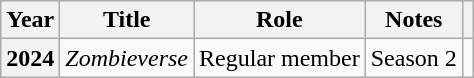<table class="wikitable plainrowheaders sortable">
<tr>
<th scope="col">Year</th>
<th scope="col">Title</th>
<th scope="col">Role</th>
<th scope="col">Notes</th>
<th scope="col" class="unsortable"></th>
</tr>
<tr>
<th scope="row">2024</th>
<td><em>Zombieverse</em></td>
<td>Regular member</td>
<td>Season 2</td>
<td style="text-align:center"></td>
</tr>
</table>
